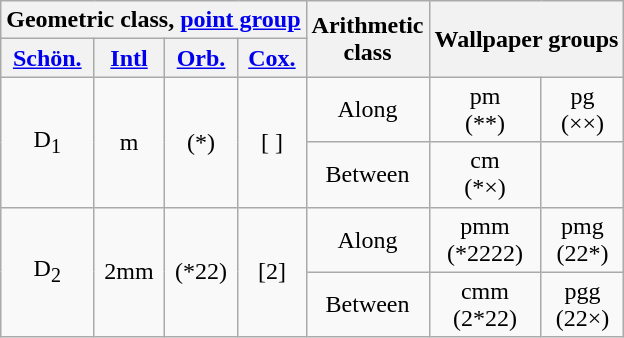<table class="wikitable">
<tr>
<th colspan=4>Geometric class, <a href='#'>point group</a></th>
<th rowspan=2>Arithmetic <br>class</th>
<th rowspan=2 colspan=2>Wallpaper groups</th>
</tr>
<tr align=center>
<th><a href='#'>Schön.</a></th>
<th><a href='#'>Intl</a></th>
<th><a href='#'>Orb.</a></th>
<th><a href='#'>Cox.</a></th>
</tr>
<tr align=center>
<td rowspan=2>D<sub>1</sub></td>
<td rowspan=2>m</td>
<td rowspan=2>(*)</td>
<td rowspan=2>[ ]</td>
<td>Along</td>
<td>pm<br>(**)</td>
<td>pg<br>(××)</td>
</tr>
<tr align=center>
<td>Between</td>
<td>cm<br>(*×)</td>
<td> </td>
</tr>
<tr align=center>
<td rowspan=2>D<sub>2</sub></td>
<td rowspan=2>2mm</td>
<td rowspan=2>(*22)</td>
<td rowspan=2>[2]</td>
<td>Along</td>
<td>pmm<br>(*2222)</td>
<td>pmg<br>(22*)</td>
</tr>
<tr align=center>
<td>Between</td>
<td>cmm<br>(2*22)</td>
<td>pgg<br>(22×)</td>
</tr>
</table>
